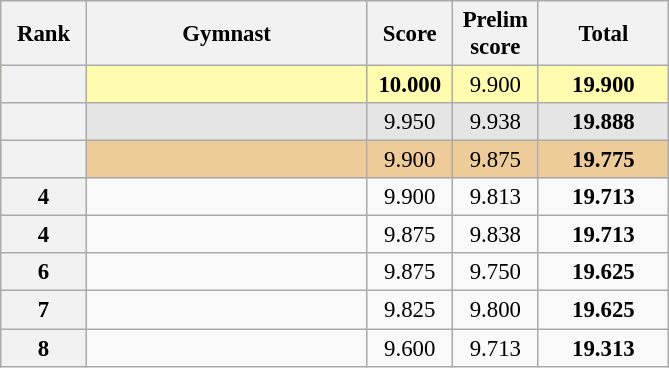<table class="wikitable sortable" style="text-align:center; font-size:95%">
<tr>
<th scope="col" style="width:50px;">Rank</th>
<th scope="col" style="width:180px;">Gymnast</th>
<th scope="col" style="width:50px;">Score</th>
<th scope="col" style="width:50px;">Prelim score</th>
<th scope="col" style="width:80px;">Total</th>
</tr>
<tr style="background:#fffcaf;">
<th scope=row style="text-align:center"></th>
<td style="text-align:left;"></td>
<td><strong>10.000</strong></td>
<td>9.900</td>
<td><strong>19.900</strong></td>
</tr>
<tr style="background:#e5e5e5;">
<th scope=row style="text-align:center"></th>
<td style="text-align:left;"></td>
<td>9.950</td>
<td>9.938</td>
<td><strong>19.888</strong></td>
</tr>
<tr style="background:#ec9;">
<th scope=row style="text-align:center"></th>
<td style="text-align:left;"></td>
<td>9.900</td>
<td>9.875</td>
<td><strong>19.775</strong></td>
</tr>
<tr>
<th scope=row style="text-align:center">4</th>
<td style="text-align:left;"></td>
<td>9.900</td>
<td>9.813</td>
<td><strong>19.713</strong></td>
</tr>
<tr>
<th scope=row style="text-align:center">4</th>
<td style="text-align:left;"></td>
<td>9.875</td>
<td>9.838</td>
<td><strong>19.713</strong></td>
</tr>
<tr>
<th scope=row style="text-align:center">6</th>
<td style="text-align:left;"></td>
<td>9.875</td>
<td>9.750</td>
<td><strong>19.625</strong></td>
</tr>
<tr>
<th scope=row style="text-align:center">7</th>
<td style="text-align:left;"></td>
<td>9.825</td>
<td>9.800</td>
<td><strong>19.625</strong></td>
</tr>
<tr>
<th scope=row style="text-align:center">8</th>
<td style="text-align:left;"></td>
<td>9.600</td>
<td>9.713</td>
<td><strong>19.313</strong></td>
</tr>
</table>
